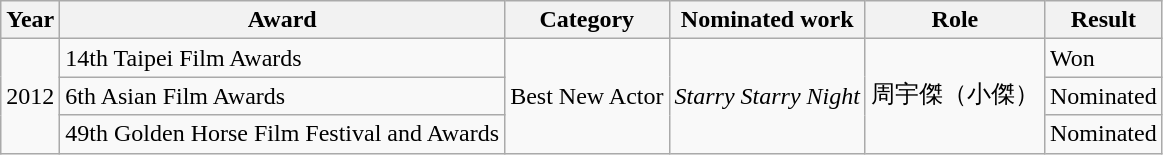<table class="wikitable">
<tr>
<th>Year</th>
<th>Award</th>
<th>Category</th>
<th>Nominated work</th>
<th>Role</th>
<th>Result</th>
</tr>
<tr>
<td rowspan="3">2012</td>
<td>14th Taipei Film Awards</td>
<td rowspan="3">Best New Actor</td>
<td rowspan="3"><em>Starry Starry Night</em></td>
<td rowspan="3">周宇傑（小傑）</td>
<td>Won</td>
</tr>
<tr>
<td>6th Asian Film Awards</td>
<td>Nominated</td>
</tr>
<tr>
<td>49th Golden Horse Film Festival and Awards</td>
<td>Nominated</td>
</tr>
</table>
